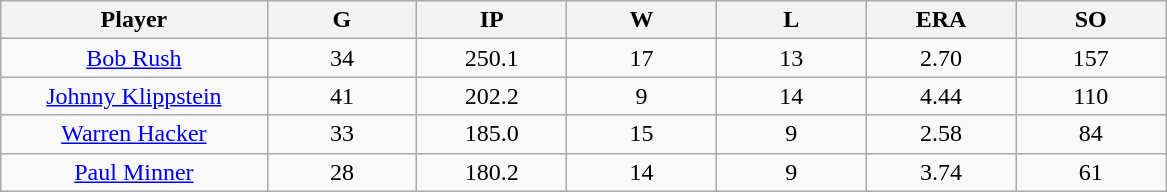<table class="wikitable sortable">
<tr>
<th bgcolor="#DDDDFF" width="16%">Player</th>
<th bgcolor="#DDDDFF" width="9%">G</th>
<th bgcolor="#DDDDFF" width="9%">IP</th>
<th bgcolor="#DDDDFF" width="9%">W</th>
<th bgcolor="#DDDDFF" width="9%">L</th>
<th bgcolor="#DDDDFF" width="9%">ERA</th>
<th bgcolor="#DDDDFF" width="9%">SO</th>
</tr>
<tr align="center">
<td><a href='#'>Bob Rush</a></td>
<td>34</td>
<td>250.1</td>
<td>17</td>
<td>13</td>
<td>2.70</td>
<td>157</td>
</tr>
<tr align="center">
<td><a href='#'>Johnny Klippstein</a></td>
<td>41</td>
<td>202.2</td>
<td>9</td>
<td>14</td>
<td>4.44</td>
<td>110</td>
</tr>
<tr align="center">
<td><a href='#'>Warren Hacker</a></td>
<td>33</td>
<td>185.0</td>
<td>15</td>
<td>9</td>
<td>2.58</td>
<td>84</td>
</tr>
<tr align="center">
<td><a href='#'>Paul Minner</a></td>
<td>28</td>
<td>180.2</td>
<td>14</td>
<td>9</td>
<td>3.74</td>
<td>61</td>
</tr>
</table>
